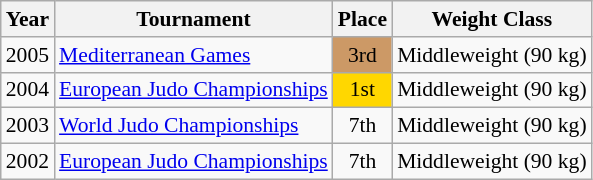<table class="wikitable" style="border-collapse: collapse; font-size: 90%;">
<tr>
<th>Year</th>
<th>Tournament</th>
<th>Place</th>
<th>Weight Class</th>
</tr>
<tr>
<td>2005</td>
<td><a href='#'>Mediterranean Games</a></td>
<td bgcolor="cc9966" align="center">3rd</td>
<td>Middleweight (90 kg)</td>
</tr>
<tr>
<td>2004</td>
<td><a href='#'>European Judo Championships</a></td>
<td bgcolor="gold" align="center">1st</td>
<td>Middleweight (90 kg)</td>
</tr>
<tr>
<td>2003</td>
<td><a href='#'>World Judo Championships</a></td>
<td align="center">7th</td>
<td>Middleweight (90 kg)</td>
</tr>
<tr>
<td>2002</td>
<td><a href='#'>European Judo Championships</a></td>
<td align="center">7th</td>
<td>Middleweight (90 kg)</td>
</tr>
</table>
